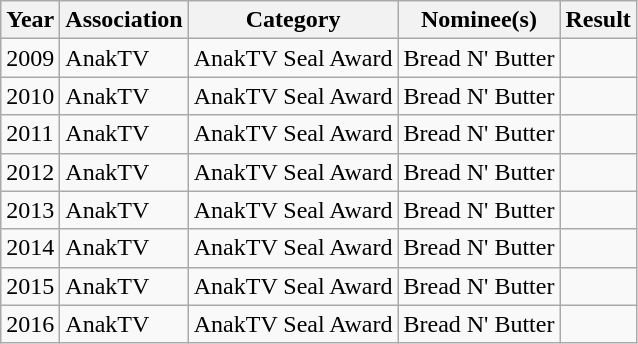<table class="wikitable sortable">
<tr>
<th>Year</th>
<th>Association</th>
<th>Category</th>
<th>Nominee(s)</th>
<th>Result</th>
</tr>
<tr>
<td>2009</td>
<td>AnakTV</td>
<td>AnakTV Seal Award</td>
<td>Bread N' Butter</td>
<td></td>
</tr>
<tr>
<td>2010</td>
<td>AnakTV</td>
<td>AnakTV Seal Award</td>
<td>Bread N' Butter</td>
<td></td>
</tr>
<tr>
<td>2011</td>
<td>AnakTV</td>
<td>AnakTV Seal Award</td>
<td>Bread N' Butter</td>
<td></td>
</tr>
<tr>
<td>2012</td>
<td>AnakTV</td>
<td>AnakTV Seal Award</td>
<td>Bread N' Butter</td>
<td></td>
</tr>
<tr>
<td>2013</td>
<td>AnakTV</td>
<td>AnakTV Seal Award</td>
<td>Bread N' Butter</td>
<td></td>
</tr>
<tr>
<td>2014</td>
<td>AnakTV</td>
<td>AnakTV Seal Award</td>
<td>Bread N' Butter</td>
<td></td>
</tr>
<tr>
<td>2015</td>
<td>AnakTV</td>
<td>AnakTV Seal Award</td>
<td>Bread N' Butter</td>
<td></td>
</tr>
<tr>
<td>2016</td>
<td>AnakTV</td>
<td>AnakTV Seal Award</td>
<td>Bread N' Butter</td>
<td></td>
</tr>
</table>
